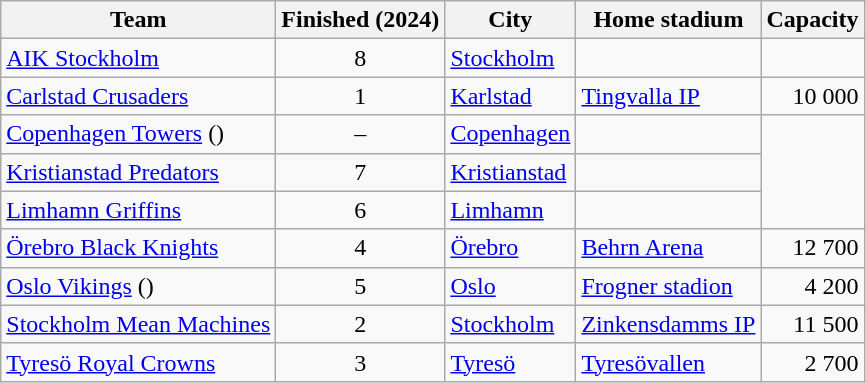<table class="wikitable" style="text-align:left;">
<tr>
<th>Team</th>
<th>Finished (2024)</th>
<th>City</th>
<th>Home stadium</th>
<th>Capacity</th>
</tr>
<tr>
<td><a href='#'>AIK Stockholm</a></td>
<td style="text-align:center">8</td>
<td><a href='#'>Stockholm</a></td>
<td></td>
</tr>
<tr>
<td><a href='#'>Carlstad Crusaders</a></td>
<td style="text-align:center">1</td>
<td><a href='#'>Karlstad</a></td>
<td><a href='#'>Tingvalla IP</a></td>
<td style="text-align:right">10 000</td>
</tr>
<tr>
<td><a href='#'>Copenhagen Towers</a> ()</td>
<td style="text-align:center">–</td>
<td><a href='#'>Copenhagen</a></td>
<td></td>
</tr>
<tr>
<td><a href='#'>Kristianstad Predators</a></td>
<td style="text-align:center">7</td>
<td><a href='#'>Kristianstad</a></td>
<td></td>
</tr>
<tr>
<td><a href='#'>Limhamn Griffins</a></td>
<td style="text-align:center">6</td>
<td><a href='#'>Limhamn</a></td>
<td></td>
</tr>
<tr>
<td><a href='#'>Örebro Black Knights</a></td>
<td style="text-align:center">4</td>
<td><a href='#'>Örebro</a></td>
<td><a href='#'>Behrn Arena</a></td>
<td style="text-align:right">12 700</td>
</tr>
<tr>
<td><a href='#'>Oslo Vikings</a> ()</td>
<td style="text-align:center">5</td>
<td><a href='#'>Oslo</a></td>
<td><a href='#'>Frogner stadion</a></td>
<td style="text-align:right">4 200</td>
</tr>
<tr>
<td><a href='#'>Stockholm Mean Machines</a></td>
<td style="text-align:center">2</td>
<td><a href='#'>Stockholm</a></td>
<td><a href='#'>Zinkensdamms IP</a></td>
<td style="text-align:right">11 500</td>
</tr>
<tr>
<td><a href='#'>Tyresö Royal Crowns</a></td>
<td style="text-align:center">3</td>
<td><a href='#'>Tyresö</a></td>
<td><a href='#'>Tyresövallen</a></td>
<td style="text-align:right">2 700</td>
</tr>
</table>
